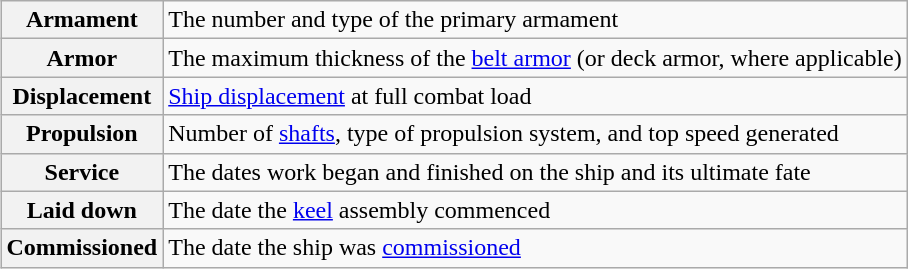<table class="wikitable plainrowheaders" style="float: right; margin: 0 0 0 1em;">
<tr>
<th scope="row">Armament</th>
<td>The number and type of the primary armament</td>
</tr>
<tr>
<th scope="row">Armor</th>
<td>The maximum thickness of the <a href='#'>belt armor</a> (or deck armor, where applicable)</td>
</tr>
<tr>
<th scope="row">Displacement</th>
<td><a href='#'>Ship displacement</a> at full combat load</td>
</tr>
<tr>
<th scope="row">Propulsion</th>
<td>Number of <a href='#'>shafts</a>, type of propulsion system, and top speed generated</td>
</tr>
<tr>
<th scope="row">Service</th>
<td>The dates work began and finished on the ship and its ultimate fate</td>
</tr>
<tr>
<th scope="row">Laid down</th>
<td>The date the <a href='#'>keel</a> assembly commenced</td>
</tr>
<tr>
<th scope="row">Commissioned</th>
<td>The date the ship was <a href='#'>commissioned</a></td>
</tr>
</table>
